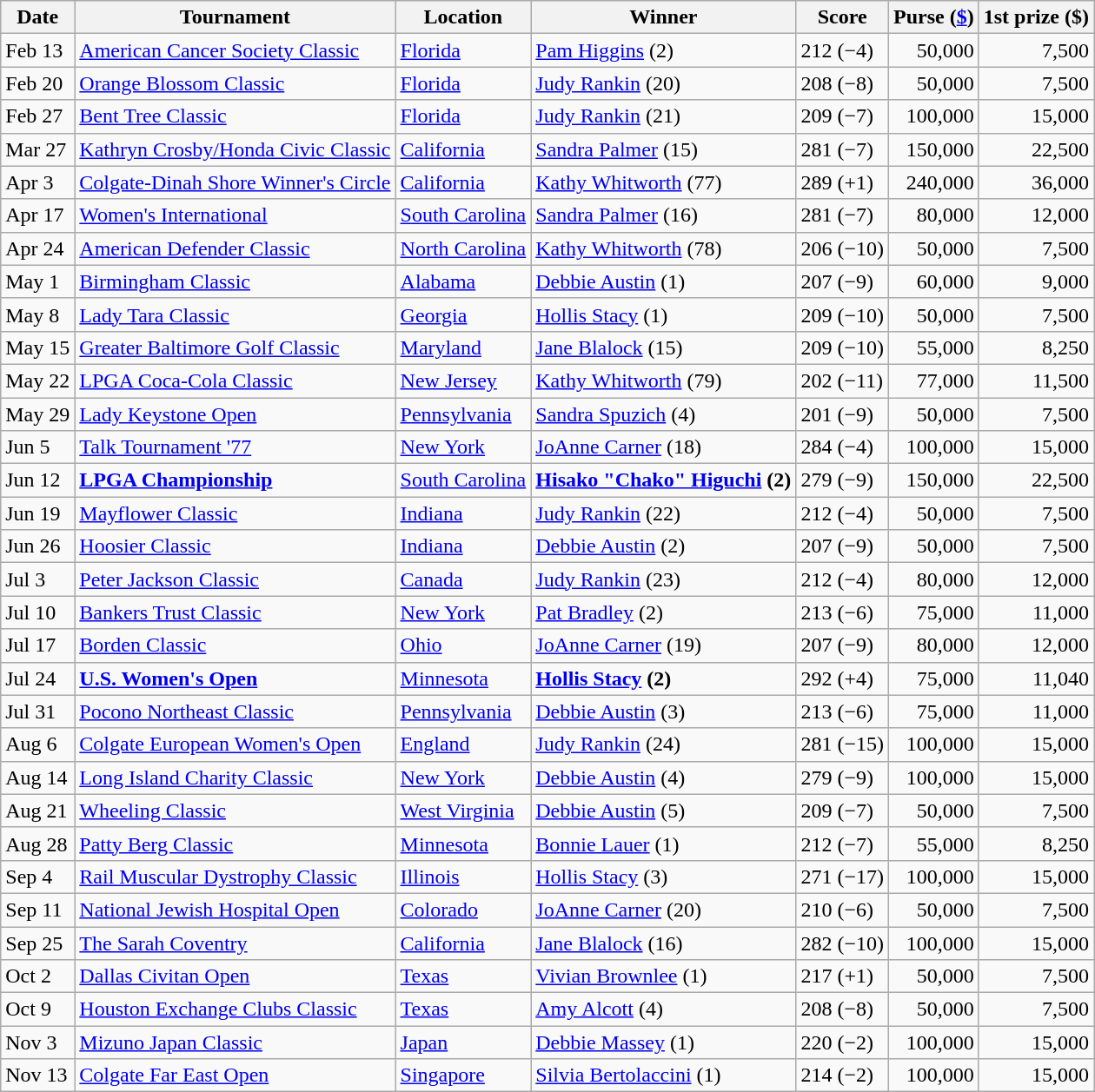<table class=wikitable>
<tr>
<th>Date</th>
<th>Tournament</th>
<th>Location</th>
<th>Winner</th>
<th>Score</th>
<th>Purse (<a href='#'>$</a>)</th>
<th>1st prize ($)</th>
</tr>
<tr>
<td>Feb 13</td>
<td><a href='#'>American Cancer Society Classic</a></td>
<td><a href='#'>Florida</a></td>
<td> <a href='#'>Pam Higgins</a> (2)</td>
<td>212 (−4)</td>
<td align=right>50,000</td>
<td align=right>7,500</td>
</tr>
<tr>
<td>Feb 20</td>
<td><a href='#'>Orange Blossom Classic</a></td>
<td><a href='#'>Florida</a></td>
<td> <a href='#'>Judy Rankin</a> (20)</td>
<td>208 (−8)</td>
<td align=right>50,000</td>
<td align=right>7,500</td>
</tr>
<tr>
<td>Feb 27</td>
<td><a href='#'>Bent Tree Classic</a></td>
<td><a href='#'>Florida</a></td>
<td> <a href='#'>Judy Rankin</a> (21)</td>
<td>209 (−7)</td>
<td align=right>100,000</td>
<td align=right>15,000</td>
</tr>
<tr>
<td>Mar 27</td>
<td><a href='#'>Kathryn Crosby/Honda Civic Classic</a></td>
<td><a href='#'>California</a></td>
<td> <a href='#'>Sandra Palmer</a> (15)</td>
<td>281 (−7)</td>
<td align=right>150,000</td>
<td align=right>22,500</td>
</tr>
<tr>
<td>Apr 3</td>
<td><a href='#'>Colgate-Dinah Shore Winner's Circle</a></td>
<td><a href='#'>California</a></td>
<td> <a href='#'>Kathy Whitworth</a> (77)</td>
<td>289 (+1)</td>
<td align=right>240,000</td>
<td align=right>36,000</td>
</tr>
<tr>
<td>Apr 17</td>
<td><a href='#'>Women's International</a></td>
<td><a href='#'>South Carolina</a></td>
<td> <a href='#'>Sandra Palmer</a> (16)</td>
<td>281 (−7)</td>
<td align=right>80,000</td>
<td align=right>12,000</td>
</tr>
<tr>
<td>Apr 24</td>
<td><a href='#'>American Defender Classic</a></td>
<td><a href='#'>North Carolina</a></td>
<td> <a href='#'>Kathy Whitworth</a> (78)</td>
<td>206 (−10)</td>
<td align=right>50,000</td>
<td align=right>7,500</td>
</tr>
<tr>
<td>May 1</td>
<td><a href='#'>Birmingham Classic</a></td>
<td><a href='#'>Alabama</a></td>
<td> <a href='#'>Debbie Austin</a> (1)</td>
<td>207 (−9)</td>
<td align=right>60,000</td>
<td align=right>9,000</td>
</tr>
<tr>
<td>May 8</td>
<td><a href='#'>Lady Tara Classic</a></td>
<td><a href='#'>Georgia</a></td>
<td> <a href='#'>Hollis Stacy</a> (1)</td>
<td>209 (−10)</td>
<td align=right>50,000</td>
<td align=right>7,500</td>
</tr>
<tr>
<td>May 15</td>
<td><a href='#'>Greater Baltimore Golf Classic</a></td>
<td><a href='#'>Maryland</a></td>
<td> <a href='#'>Jane Blalock</a> (15)</td>
<td>209 (−10)</td>
<td align=right>55,000</td>
<td align=right>8,250</td>
</tr>
<tr>
<td>May 22</td>
<td><a href='#'>LPGA Coca-Cola Classic</a></td>
<td><a href='#'>New Jersey</a></td>
<td> <a href='#'>Kathy Whitworth</a> (79)</td>
<td>202 (−11)</td>
<td align=right>77,000</td>
<td align=right>11,500</td>
</tr>
<tr>
<td>May 29</td>
<td><a href='#'>Lady Keystone Open</a></td>
<td><a href='#'>Pennsylvania</a></td>
<td> <a href='#'>Sandra Spuzich</a> (4)</td>
<td>201 (−9)</td>
<td align=right>50,000</td>
<td align=right>7,500</td>
</tr>
<tr>
<td>Jun 5</td>
<td><a href='#'>Talk Tournament '77</a></td>
<td><a href='#'>New York</a></td>
<td> <a href='#'>JoAnne Carner</a> (18)</td>
<td>284 (−4)</td>
<td align=right>100,000</td>
<td align=right>15,000</td>
</tr>
<tr>
<td>Jun 12</td>
<td><strong><a href='#'>LPGA Championship</a></strong></td>
<td><a href='#'>South Carolina</a></td>
<td> <strong><a href='#'>Hisako "Chako" Higuchi</a> (2)</strong></td>
<td>279 (−9)</td>
<td align=right>150,000</td>
<td align=right>22,500</td>
</tr>
<tr>
<td>Jun 19</td>
<td><a href='#'>Mayflower Classic</a></td>
<td><a href='#'>Indiana</a></td>
<td> <a href='#'>Judy Rankin</a> (22)</td>
<td>212 (−4)</td>
<td align=right>50,000</td>
<td align=right>7,500</td>
</tr>
<tr>
<td>Jun 26</td>
<td><a href='#'>Hoosier Classic</a></td>
<td><a href='#'>Indiana</a></td>
<td> <a href='#'>Debbie Austin</a> (2)</td>
<td>207 (−9)</td>
<td align=right>50,000</td>
<td align=right>7,500</td>
</tr>
<tr>
<td>Jul 3</td>
<td><a href='#'>Peter Jackson Classic</a></td>
<td><a href='#'>Canada</a></td>
<td> <a href='#'>Judy Rankin</a> (23)</td>
<td>212 (−4)</td>
<td align=right>80,000</td>
<td align=right>12,000</td>
</tr>
<tr>
<td>Jul 10</td>
<td><a href='#'>Bankers Trust Classic</a></td>
<td><a href='#'>New York</a></td>
<td> <a href='#'>Pat Bradley</a> (2)</td>
<td>213 (−6)</td>
<td align=right>75,000</td>
<td align=right>11,000</td>
</tr>
<tr>
<td>Jul 17</td>
<td><a href='#'>Borden Classic</a></td>
<td><a href='#'>Ohio</a></td>
<td> <a href='#'>JoAnne Carner</a> (19)</td>
<td>207 (−9)</td>
<td align=right>80,000</td>
<td align=right>12,000</td>
</tr>
<tr>
<td>Jul 24</td>
<td><strong><a href='#'>U.S. Women's Open</a></strong></td>
<td><a href='#'>Minnesota</a></td>
<td> <strong><a href='#'>Hollis Stacy</a> (2)</strong></td>
<td>292 (+4)</td>
<td align=right>75,000</td>
<td align=right>11,040</td>
</tr>
<tr>
<td>Jul 31</td>
<td><a href='#'>Pocono Northeast Classic</a></td>
<td><a href='#'>Pennsylvania</a></td>
<td> <a href='#'>Debbie Austin</a> (3)</td>
<td>213 (−6)</td>
<td align=right>75,000</td>
<td align=right>11,000</td>
</tr>
<tr>
<td>Aug 6</td>
<td><a href='#'>Colgate European Women's Open</a></td>
<td><a href='#'>England</a></td>
<td> <a href='#'>Judy Rankin</a> (24)</td>
<td>281 (−15)</td>
<td align=right>100,000</td>
<td align=right>15,000</td>
</tr>
<tr>
<td>Aug 14</td>
<td><a href='#'>Long Island Charity Classic</a></td>
<td><a href='#'>New York</a></td>
<td> <a href='#'>Debbie Austin</a> (4)</td>
<td>279 (−9)</td>
<td align=right>100,000</td>
<td align=right>15,000</td>
</tr>
<tr>
<td>Aug 21</td>
<td><a href='#'>Wheeling Classic</a></td>
<td><a href='#'>West Virginia</a></td>
<td> <a href='#'>Debbie Austin</a> (5)</td>
<td>209 (−7)</td>
<td align=right>50,000</td>
<td align=right>7,500</td>
</tr>
<tr>
<td>Aug 28</td>
<td><a href='#'>Patty Berg Classic</a></td>
<td><a href='#'>Minnesota</a></td>
<td> <a href='#'>Bonnie Lauer</a> (1)</td>
<td>212 (−7)</td>
<td align=right>55,000</td>
<td align=right>8,250</td>
</tr>
<tr>
<td>Sep 4</td>
<td><a href='#'>Rail Muscular Dystrophy Classic</a></td>
<td><a href='#'>Illinois</a></td>
<td> <a href='#'>Hollis Stacy</a> (3)</td>
<td>271 (−17)</td>
<td align=right>100,000</td>
<td align=right>15,000</td>
</tr>
<tr>
<td>Sep 11</td>
<td><a href='#'>National Jewish Hospital Open</a></td>
<td><a href='#'>Colorado</a></td>
<td> <a href='#'>JoAnne Carner</a> (20)</td>
<td>210 (−6)</td>
<td align=right>50,000</td>
<td align=right>7,500</td>
</tr>
<tr>
<td>Sep 25</td>
<td><a href='#'>The Sarah Coventry</a></td>
<td><a href='#'>California</a></td>
<td> <a href='#'>Jane Blalock</a> (16)</td>
<td>282 (−10)</td>
<td align=right>100,000</td>
<td align=right>15,000</td>
</tr>
<tr>
<td>Oct 2</td>
<td><a href='#'>Dallas Civitan Open</a></td>
<td><a href='#'>Texas</a></td>
<td> <a href='#'>Vivian Brownlee</a> (1)</td>
<td>217 (+1)</td>
<td align=right>50,000</td>
<td align=right>7,500</td>
</tr>
<tr>
<td>Oct 9</td>
<td><a href='#'>Houston Exchange Clubs Classic</a></td>
<td><a href='#'>Texas</a></td>
<td> <a href='#'>Amy Alcott</a> (4)</td>
<td>208 (−8)</td>
<td align=right>50,000</td>
<td align=right>7,500</td>
</tr>
<tr>
<td>Nov 3</td>
<td><a href='#'>Mizuno Japan Classic</a></td>
<td><a href='#'>Japan</a></td>
<td> <a href='#'>Debbie Massey</a> (1)</td>
<td>220 (−2)</td>
<td align=right>100,000</td>
<td align=right>15,000</td>
</tr>
<tr>
<td>Nov 13</td>
<td><a href='#'>Colgate Far East Open</a></td>
<td><a href='#'>Singapore</a></td>
<td> <a href='#'>Silvia Bertolaccini</a> (1)</td>
<td>214 (−2)</td>
<td align=right>100,000</td>
<td align=right>15,000</td>
</tr>
</table>
